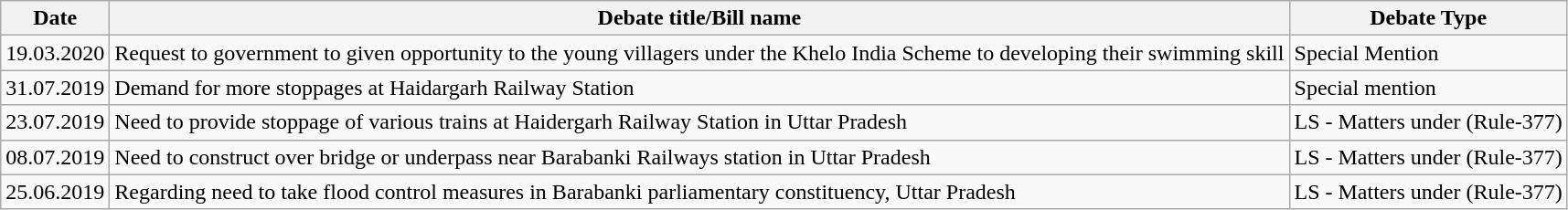<table class="wikitable">
<tr>
<th>Date</th>
<th>Debate title/Bill name</th>
<th>Debate Type</th>
</tr>
<tr>
<td>19.03.2020</td>
<td>Request to government to given opportunity to the young villagers under the Khelo India Scheme to developing their swimming skill</td>
<td>Special Mention</td>
</tr>
<tr>
<td>31.07.2019</td>
<td>Demand for more stoppages at Haidargarh Railway Station</td>
<td>Special mention</td>
</tr>
<tr>
<td>23.07.2019</td>
<td>Need to provide stoppage of various trains at Haidergarh Railway Station in Uttar Pradesh</td>
<td>LS - Matters under (Rule-377)</td>
</tr>
<tr>
<td>08.07.2019</td>
<td>Need to construct over bridge or underpass near Barabanki Railways station in Uttar Pradesh</td>
<td>LS - Matters under (Rule-377)</td>
</tr>
<tr>
<td>25.06.2019</td>
<td>Regarding need to take flood control measures in Barabanki parliamentary constituency, Uttar Pradesh</td>
<td>LS - Matters under (Rule-377)</td>
</tr>
</table>
